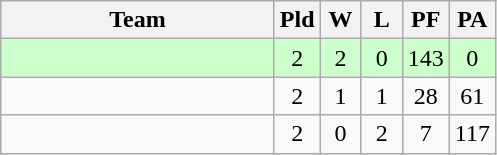<table class="wikitable" style="text-align:center;">
<tr>
<th width=175>Team</th>
<th width=20 abbr="Played">Pld</th>
<th width=20 abbr="Won">W</th>
<th width=20 abbr="Lost">L</th>
<th width=20 abbr="Goals for">PF</th>
<th width=20 abbr="Goals against">PA<br></th>
</tr>
<tr bgcolor=#ccffcc>
<td style="text-align:left;"></td>
<td>2</td>
<td>2</td>
<td>0</td>
<td>143</td>
<td>0</td>
</tr>
<tr>
<td style="text-align:left;"></td>
<td>2</td>
<td>1</td>
<td>1</td>
<td>28</td>
<td>61</td>
</tr>
<tr>
<td style="text-align:left;"></td>
<td>2</td>
<td>0</td>
<td>2</td>
<td>7</td>
<td>117</td>
</tr>
</table>
